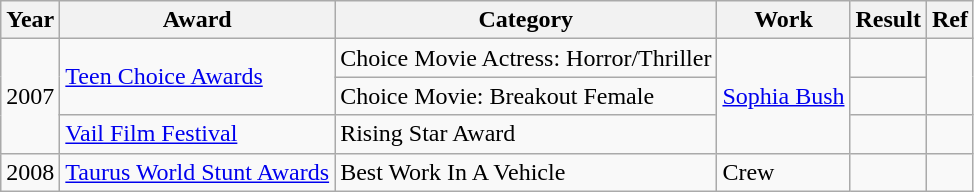<table class="wikitable sortable">
<tr>
<th>Year</th>
<th>Award</th>
<th>Category</th>
<th>Work</th>
<th>Result</th>
<th>Ref</th>
</tr>
<tr>
<td rowspan="3">2007</td>
<td rowspan="2"><a href='#'>Teen Choice Awards</a></td>
<td>Choice Movie Actress: Horror/Thriller</td>
<td rowspan="3"><a href='#'>Sophia Bush</a></td>
<td></td>
<td rowspan="2"></td>
</tr>
<tr>
<td>Choice Movie: Breakout Female</td>
<td></td>
</tr>
<tr>
<td><a href='#'>Vail Film Festival</a></td>
<td>Rising Star Award</td>
<td></td>
<td></td>
</tr>
<tr>
<td>2008</td>
<td><a href='#'>Taurus World Stunt Awards</a></td>
<td>Best Work In A Vehicle</td>
<td>Crew</td>
<td></td>
<td></td>
</tr>
</table>
